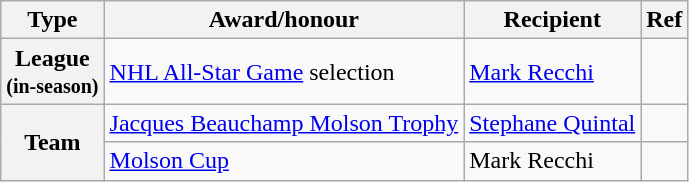<table class="wikitable">
<tr>
<th scope="col">Type</th>
<th scope="col">Award/honour</th>
<th scope="col">Recipient</th>
<th scope="col">Ref</th>
</tr>
<tr>
<th scope="row">League<br><small>(in-season)</small></th>
<td><a href='#'>NHL All-Star Game</a> selection</td>
<td><a href='#'>Mark Recchi</a></td>
<td></td>
</tr>
<tr>
<th scope="row" rowspan="2">Team</th>
<td><a href='#'>Jacques Beauchamp Molson Trophy</a></td>
<td><a href='#'>Stephane Quintal</a></td>
<td></td>
</tr>
<tr>
<td><a href='#'>Molson Cup</a></td>
<td>Mark Recchi</td>
<td></td>
</tr>
</table>
